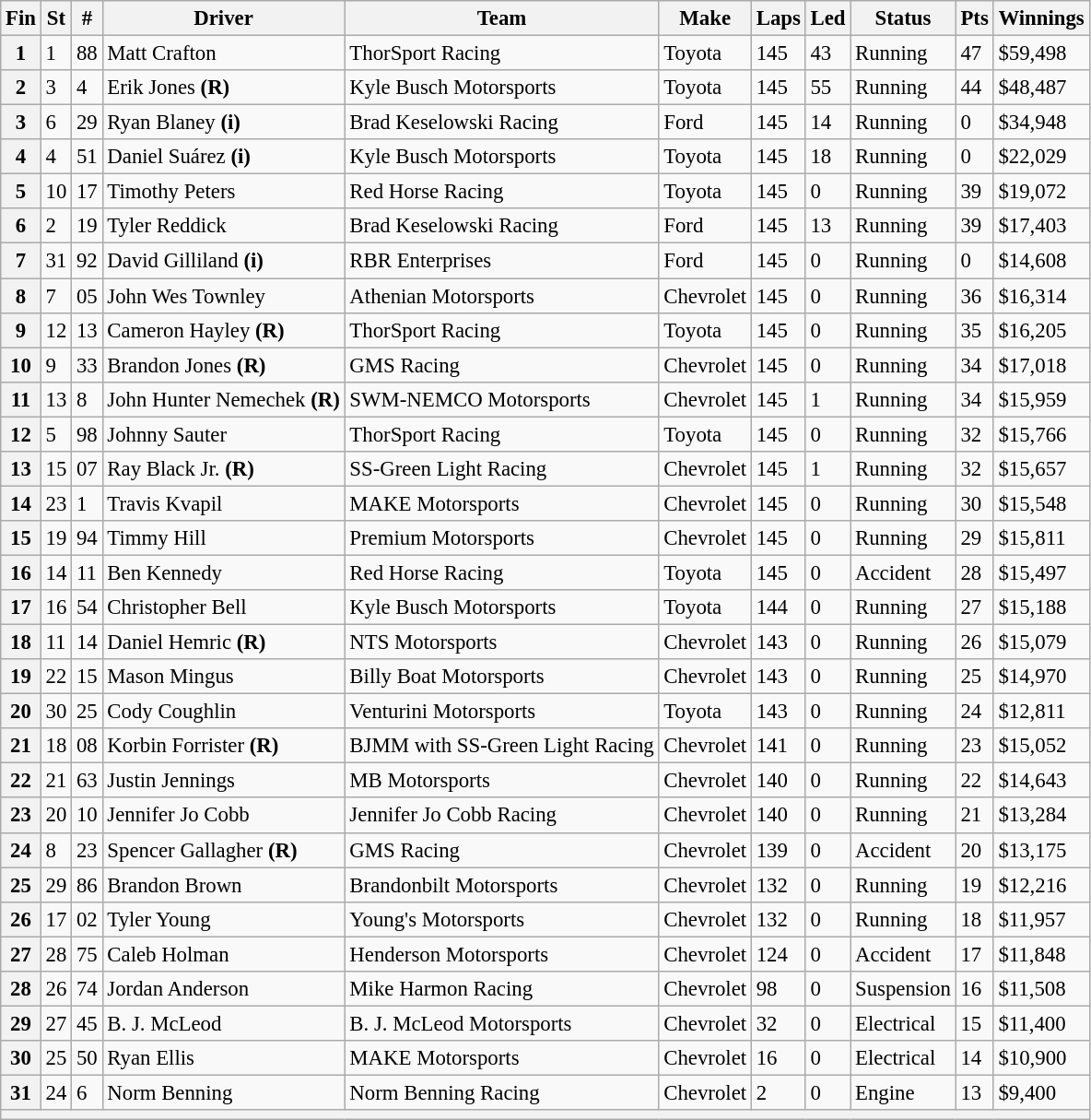<table class="wikitable" style="font-size:95%">
<tr>
<th>Fin</th>
<th>St</th>
<th>#</th>
<th>Driver</th>
<th>Team</th>
<th>Make</th>
<th>Laps</th>
<th>Led</th>
<th>Status</th>
<th>Pts</th>
<th>Winnings</th>
</tr>
<tr>
<th>1</th>
<td>1</td>
<td>88</td>
<td>Matt Crafton</td>
<td>ThorSport Racing</td>
<td>Toyota</td>
<td>145</td>
<td>43</td>
<td>Running</td>
<td>47</td>
<td>$59,498</td>
</tr>
<tr>
<th>2</th>
<td>3</td>
<td>4</td>
<td>Erik Jones <strong>(R)</strong></td>
<td>Kyle Busch Motorsports</td>
<td>Toyota</td>
<td>145</td>
<td>55</td>
<td>Running</td>
<td>44</td>
<td>$48,487</td>
</tr>
<tr>
<th>3</th>
<td>6</td>
<td>29</td>
<td>Ryan Blaney <strong>(i)</strong></td>
<td>Brad Keselowski Racing</td>
<td>Ford</td>
<td>145</td>
<td>14</td>
<td>Running</td>
<td>0</td>
<td>$34,948</td>
</tr>
<tr>
<th>4</th>
<td>4</td>
<td>51</td>
<td>Daniel Suárez <strong>(i)</strong></td>
<td>Kyle Busch Motorsports</td>
<td>Toyota</td>
<td>145</td>
<td>18</td>
<td>Running</td>
<td>0</td>
<td>$22,029</td>
</tr>
<tr>
<th>5</th>
<td>10</td>
<td>17</td>
<td>Timothy Peters</td>
<td>Red Horse Racing</td>
<td>Toyota</td>
<td>145</td>
<td>0</td>
<td>Running</td>
<td>39</td>
<td>$19,072</td>
</tr>
<tr>
<th>6</th>
<td>2</td>
<td>19</td>
<td>Tyler Reddick</td>
<td>Brad Keselowski Racing</td>
<td>Ford</td>
<td>145</td>
<td>13</td>
<td>Running</td>
<td>39</td>
<td>$17,403</td>
</tr>
<tr>
<th>7</th>
<td>31</td>
<td>92</td>
<td>David Gilliland <strong>(i)</strong></td>
<td>RBR Enterprises</td>
<td>Ford</td>
<td>145</td>
<td>0</td>
<td>Running</td>
<td>0</td>
<td>$14,608</td>
</tr>
<tr>
<th>8</th>
<td>7</td>
<td>05</td>
<td>John Wes Townley</td>
<td>Athenian Motorsports</td>
<td>Chevrolet</td>
<td>145</td>
<td>0</td>
<td>Running</td>
<td>36</td>
<td>$16,314</td>
</tr>
<tr>
<th>9</th>
<td>12</td>
<td>13</td>
<td>Cameron Hayley <strong>(R)</strong></td>
<td>ThorSport Racing</td>
<td>Toyota</td>
<td>145</td>
<td>0</td>
<td>Running</td>
<td>35</td>
<td>$16,205</td>
</tr>
<tr>
<th>10</th>
<td>9</td>
<td>33</td>
<td>Brandon Jones <strong>(R)</strong></td>
<td>GMS Racing</td>
<td>Chevrolet</td>
<td>145</td>
<td>0</td>
<td>Running</td>
<td>34</td>
<td>$17,018</td>
</tr>
<tr>
<th>11</th>
<td>13</td>
<td>8</td>
<td>John Hunter Nemechek <strong>(R)</strong></td>
<td>SWM-NEMCO Motorsports</td>
<td>Chevrolet</td>
<td>145</td>
<td>1</td>
<td>Running</td>
<td>34</td>
<td>$15,959</td>
</tr>
<tr>
<th>12</th>
<td>5</td>
<td>98</td>
<td>Johnny Sauter</td>
<td>ThorSport Racing</td>
<td>Toyota</td>
<td>145</td>
<td>0</td>
<td>Running</td>
<td>32</td>
<td>$15,766</td>
</tr>
<tr>
<th>13</th>
<td>15</td>
<td>07</td>
<td>Ray Black Jr. <strong>(R)</strong></td>
<td>SS-Green Light Racing</td>
<td>Chevrolet</td>
<td>145</td>
<td>1</td>
<td>Running</td>
<td>32</td>
<td>$15,657</td>
</tr>
<tr>
<th>14</th>
<td>23</td>
<td>1</td>
<td>Travis Kvapil</td>
<td>MAKE Motorsports</td>
<td>Chevrolet</td>
<td>145</td>
<td>0</td>
<td>Running</td>
<td>30</td>
<td>$15,548</td>
</tr>
<tr>
<th>15</th>
<td>19</td>
<td>94</td>
<td>Timmy Hill</td>
<td>Premium Motorsports</td>
<td>Chevrolet</td>
<td>145</td>
<td>0</td>
<td>Running</td>
<td>29</td>
<td>$15,811</td>
</tr>
<tr>
<th>16</th>
<td>14</td>
<td>11</td>
<td>Ben Kennedy</td>
<td>Red Horse Racing</td>
<td>Toyota</td>
<td>145</td>
<td>0</td>
<td>Accident</td>
<td>28</td>
<td>$15,497</td>
</tr>
<tr>
<th>17</th>
<td>16</td>
<td>54</td>
<td>Christopher Bell</td>
<td>Kyle Busch Motorsports</td>
<td>Toyota</td>
<td>144</td>
<td>0</td>
<td>Running</td>
<td>27</td>
<td>$15,188</td>
</tr>
<tr>
<th>18</th>
<td>11</td>
<td>14</td>
<td>Daniel Hemric <strong>(R)</strong></td>
<td>NTS Motorsports</td>
<td>Chevrolet</td>
<td>143</td>
<td>0</td>
<td>Running</td>
<td>26</td>
<td>$15,079</td>
</tr>
<tr>
<th>19</th>
<td>22</td>
<td>15</td>
<td>Mason Mingus</td>
<td>Billy Boat Motorsports</td>
<td>Chevrolet</td>
<td>143</td>
<td>0</td>
<td>Running</td>
<td>25</td>
<td>$14,970</td>
</tr>
<tr>
<th>20</th>
<td>30</td>
<td>25</td>
<td>Cody Coughlin</td>
<td>Venturini Motorsports</td>
<td>Toyota</td>
<td>143</td>
<td>0</td>
<td>Running</td>
<td>24</td>
<td>$12,811</td>
</tr>
<tr>
<th>21</th>
<td>18</td>
<td>08</td>
<td>Korbin Forrister <strong>(R)</strong></td>
<td>BJMM with SS-Green Light Racing</td>
<td>Chevrolet</td>
<td>141</td>
<td>0</td>
<td>Running</td>
<td>23</td>
<td>$15,052</td>
</tr>
<tr>
<th>22</th>
<td>21</td>
<td>63</td>
<td>Justin Jennings</td>
<td>MB Motorsports</td>
<td>Chevrolet</td>
<td>140</td>
<td>0</td>
<td>Running</td>
<td>22</td>
<td>$14,643</td>
</tr>
<tr>
<th>23</th>
<td>20</td>
<td>10</td>
<td>Jennifer Jo Cobb</td>
<td>Jennifer Jo Cobb Racing</td>
<td>Chevrolet</td>
<td>140</td>
<td>0</td>
<td>Running</td>
<td>21</td>
<td>$13,284</td>
</tr>
<tr>
<th>24</th>
<td>8</td>
<td>23</td>
<td>Spencer Gallagher <strong>(R)</strong></td>
<td>GMS Racing</td>
<td>Chevrolet</td>
<td>139</td>
<td>0</td>
<td>Accident</td>
<td>20</td>
<td>$13,175</td>
</tr>
<tr>
<th>25</th>
<td>29</td>
<td>86</td>
<td>Brandon Brown</td>
<td>Brandonbilt Motorsports</td>
<td>Chevrolet</td>
<td>132</td>
<td>0</td>
<td>Running</td>
<td>19</td>
<td>$12,216</td>
</tr>
<tr>
<th>26</th>
<td>17</td>
<td>02</td>
<td>Tyler Young</td>
<td>Young's Motorsports</td>
<td>Chevrolet</td>
<td>132</td>
<td>0</td>
<td>Running</td>
<td>18</td>
<td>$11,957</td>
</tr>
<tr>
<th>27</th>
<td>28</td>
<td>75</td>
<td>Caleb Holman</td>
<td>Henderson Motorsports</td>
<td>Chevrolet</td>
<td>124</td>
<td>0</td>
<td>Accident</td>
<td>17</td>
<td>$11,848</td>
</tr>
<tr>
<th>28</th>
<td>26</td>
<td>74</td>
<td>Jordan Anderson</td>
<td>Mike Harmon Racing</td>
<td>Chevrolet</td>
<td>98</td>
<td>0</td>
<td>Suspension</td>
<td>16</td>
<td>$11,508</td>
</tr>
<tr>
<th>29</th>
<td>27</td>
<td>45</td>
<td>B. J. McLeod</td>
<td>B. J. McLeod Motorsports</td>
<td>Chevrolet</td>
<td>32</td>
<td>0</td>
<td>Electrical</td>
<td>15</td>
<td>$11,400</td>
</tr>
<tr>
<th>30</th>
<td>25</td>
<td>50</td>
<td>Ryan Ellis</td>
<td>MAKE Motorsports</td>
<td>Chevrolet</td>
<td>16</td>
<td>0</td>
<td>Electrical</td>
<td>14</td>
<td>$10,900</td>
</tr>
<tr>
<th>31</th>
<td>24</td>
<td>6</td>
<td>Norm Benning</td>
<td>Norm Benning Racing</td>
<td>Chevrolet</td>
<td>2</td>
<td>0</td>
<td>Engine</td>
<td>13</td>
<td>$9,400</td>
</tr>
<tr>
<th colspan="11"></th>
</tr>
</table>
